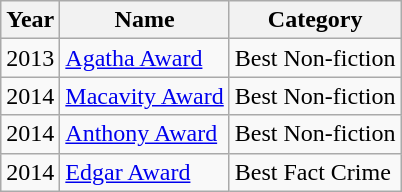<table class="wikitable sortable">
<tr>
<th>Year</th>
<th>Name</th>
<th>Category</th>
</tr>
<tr>
<td>2013</td>
<td><a href='#'>Agatha Award</a></td>
<td>Best Non-fiction</td>
</tr>
<tr>
<td>2014</td>
<td><a href='#'>Macavity Award</a></td>
<td>Best Non-fiction</td>
</tr>
<tr>
<td>2014</td>
<td><a href='#'>Anthony Award</a></td>
<td>Best Non-fiction</td>
</tr>
<tr>
<td>2014</td>
<td><a href='#'>Edgar Award</a></td>
<td>Best Fact Crime</td>
</tr>
</table>
